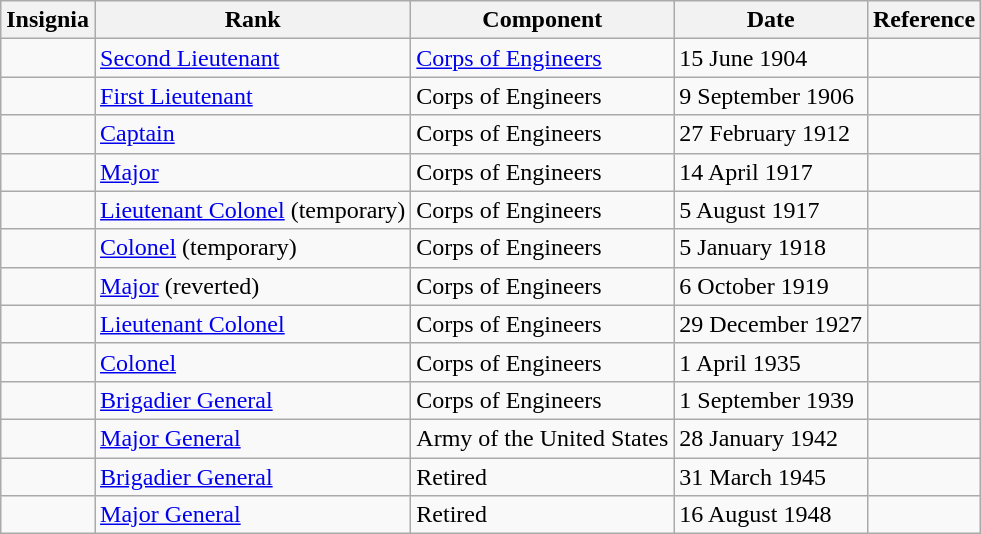<table class="wikitable">
<tr>
<th>Insignia</th>
<th>Rank</th>
<th>Component</th>
<th>Date</th>
<th>Reference</th>
</tr>
<tr>
<td></td>
<td><a href='#'>Second Lieutenant</a></td>
<td><a href='#'>Corps of Engineers</a></td>
<td>15 June 1904</td>
<td></td>
</tr>
<tr>
<td></td>
<td><a href='#'>First Lieutenant</a></td>
<td>Corps of Engineers</td>
<td>9 September 1906</td>
<td></td>
</tr>
<tr>
<td></td>
<td><a href='#'>Captain</a></td>
<td>Corps of Engineers</td>
<td>27 February 1912</td>
<td></td>
</tr>
<tr>
<td></td>
<td><a href='#'>Major</a></td>
<td>Corps of Engineers</td>
<td>14 April 1917</td>
<td></td>
</tr>
<tr>
<td></td>
<td><a href='#'>Lieutenant Colonel</a> (temporary)</td>
<td>Corps of Engineers</td>
<td>5 August 1917</td>
<td></td>
</tr>
<tr>
<td></td>
<td><a href='#'>Colonel</a> (temporary)</td>
<td>Corps of Engineers</td>
<td>5 January 1918</td>
<td></td>
</tr>
<tr>
<td></td>
<td><a href='#'>Major</a> (reverted)</td>
<td>Corps of Engineers</td>
<td>6 October 1919</td>
<td></td>
</tr>
<tr>
<td></td>
<td><a href='#'>Lieutenant Colonel</a></td>
<td>Corps of Engineers</td>
<td>29 December 1927</td>
<td></td>
</tr>
<tr>
<td></td>
<td><a href='#'>Colonel</a></td>
<td>Corps of Engineers</td>
<td>1 April 1935</td>
<td></td>
</tr>
<tr>
<td></td>
<td><a href='#'>Brigadier General</a></td>
<td>Corps of Engineers</td>
<td>1 September 1939</td>
<td></td>
</tr>
<tr>
<td></td>
<td><a href='#'>Major General</a></td>
<td>Army of the United States</td>
<td>28 January 1942</td>
<td></td>
</tr>
<tr>
<td></td>
<td><a href='#'>Brigadier General</a></td>
<td>Retired</td>
<td>31 March 1945</td>
<td></td>
</tr>
<tr>
<td></td>
<td><a href='#'>Major General</a></td>
<td>Retired</td>
<td>16 August 1948</td>
<td></td>
</tr>
</table>
